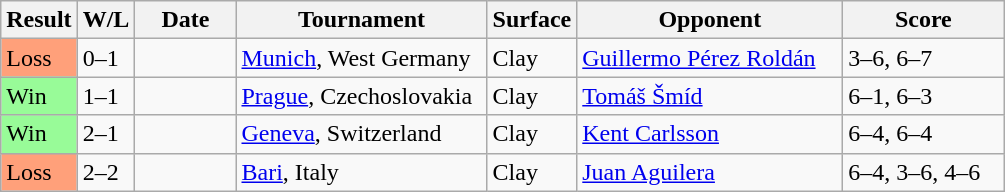<table class="sortable wikitable">
<tr>
<th style="width:40px">Result</th>
<th style="width:30px" class="unsortable">W/L</th>
<th style="width:60px">Date</th>
<th style="width:160px">Tournament</th>
<th style="width:50px">Surface</th>
<th style="width:170px">Opponent</th>
<th style="width:100px" class="unsortable">Score</th>
</tr>
<tr>
<td style="background:#ffa07a;">Loss</td>
<td>0–1</td>
<td><a href='#'></a></td>
<td><a href='#'>Munich</a>, West Germany</td>
<td>Clay</td>
<td> <a href='#'>Guillermo Pérez Roldán</a></td>
<td>3–6, 6–7</td>
</tr>
<tr>
<td style="background:#98fb98;">Win</td>
<td>1–1</td>
<td></td>
<td><a href='#'>Prague</a>, Czechoslovakia</td>
<td>Clay</td>
<td> <a href='#'>Tomáš Šmíd</a></td>
<td>6–1, 6–3</td>
</tr>
<tr>
<td style="background:#98fb98;">Win</td>
<td>2–1</td>
<td><a href='#'></a></td>
<td><a href='#'>Geneva</a>, Switzerland</td>
<td>Clay</td>
<td> <a href='#'>Kent Carlsson</a></td>
<td>6–4, 6–4</td>
</tr>
<tr>
<td style="background:#ffa07a;">Loss</td>
<td>2–2</td>
<td></td>
<td><a href='#'>Bari</a>, Italy</td>
<td>Clay</td>
<td> <a href='#'>Juan Aguilera</a></td>
<td>6–4, 3–6, 4–6</td>
</tr>
</table>
